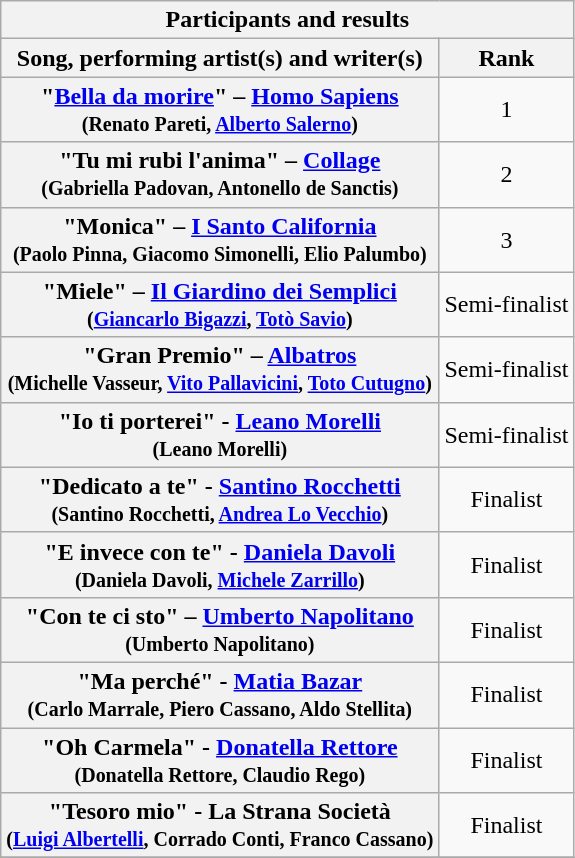<table class="plainrowheaders wikitable">
<tr>
<th colspan="3">Participants and results</th>
</tr>
<tr>
<th>Song, performing artist(s) and writer(s)</th>
<th>Rank</th>
</tr>
<tr>
<th scope="row">"<a href='#'>Bella da morire</a>" – <a href='#'>Homo Sapiens</a><br><small>(Renato Pareti, <a href='#'>Alberto Salerno</a>)</small></th>
<td style="text-align:center;">1</td>
</tr>
<tr>
<th scope="row">"Tu mi rubi l'anima" – <a href='#'>Collage</a><br><small>(Gabriella Padovan, Antonello de Sanctis)</small></th>
<td style="text-align:center;">2</td>
</tr>
<tr>
<th scope="row">"Monica" – <a href='#'>I Santo California</a><br><small>(Paolo Pinna, Giacomo Simonelli, Elio Palumbo)</small></th>
<td style="text-align:center;">3</td>
</tr>
<tr>
<th scope="row">"Miele" – <a href='#'>Il Giardino dei Semplici</a><br><small>(<a href='#'>Giancarlo Bigazzi</a>, <a href='#'>Totò Savio</a>)</small></th>
<td style="text-align:center;">Semi-finalist</td>
</tr>
<tr>
<th scope="row">"Gran Premio" – <a href='#'>Albatros</a><br><small>(Michelle Vasseur, <a href='#'>Vito Pallavicini</a>, <a href='#'>Toto Cutugno</a>)</small></th>
<td style="text-align:center;">Semi-finalist</td>
</tr>
<tr>
<th scope="row">"Io ti porterei" - <a href='#'>Leano Morelli</a><br><small>(Leano Morelli)</small></th>
<td style="text-align:center;">Semi-finalist</td>
</tr>
<tr>
<th scope="row">"Dedicato a te" - <a href='#'>Santino Rocchetti</a><br><small> (Santino Rocchetti, <a href='#'>Andrea Lo Vecchio</a>)</small></th>
<td style="text-align:center;">Finalist</td>
</tr>
<tr>
<th scope="row">"E invece con te" - <a href='#'>Daniela Davoli</a><br><small>(Daniela Davoli, <a href='#'>Michele Zarrillo</a>)</small></th>
<td style="text-align:center;">Finalist</td>
</tr>
<tr>
<th scope="row">"Con te ci sto" – <a href='#'>Umberto Napolitano</a><br><small>(Umberto Napolitano)</small></th>
<td style="text-align:center;">Finalist</td>
</tr>
<tr>
<th scope="row">"Ma perché" - <a href='#'>Matia Bazar</a><br><small>(Carlo Marrale, Piero Cassano, Aldo Stellita)</small></th>
<td style="text-align:center;">Finalist</td>
</tr>
<tr>
<th scope="row">"Oh Carmela" - <a href='#'>Donatella Rettore</a><br><small>(Donatella Rettore, Claudio Rego)</small></th>
<td style="text-align:center;">Finalist</td>
</tr>
<tr>
<th scope="row">"Tesoro mio" - La Strana Società<br><small>(<a href='#'>Luigi Albertelli</a>, Corrado Conti, Franco Cassano)</small></th>
<td style="text-align:center;">Finalist</td>
</tr>
<tr>
</tr>
</table>
